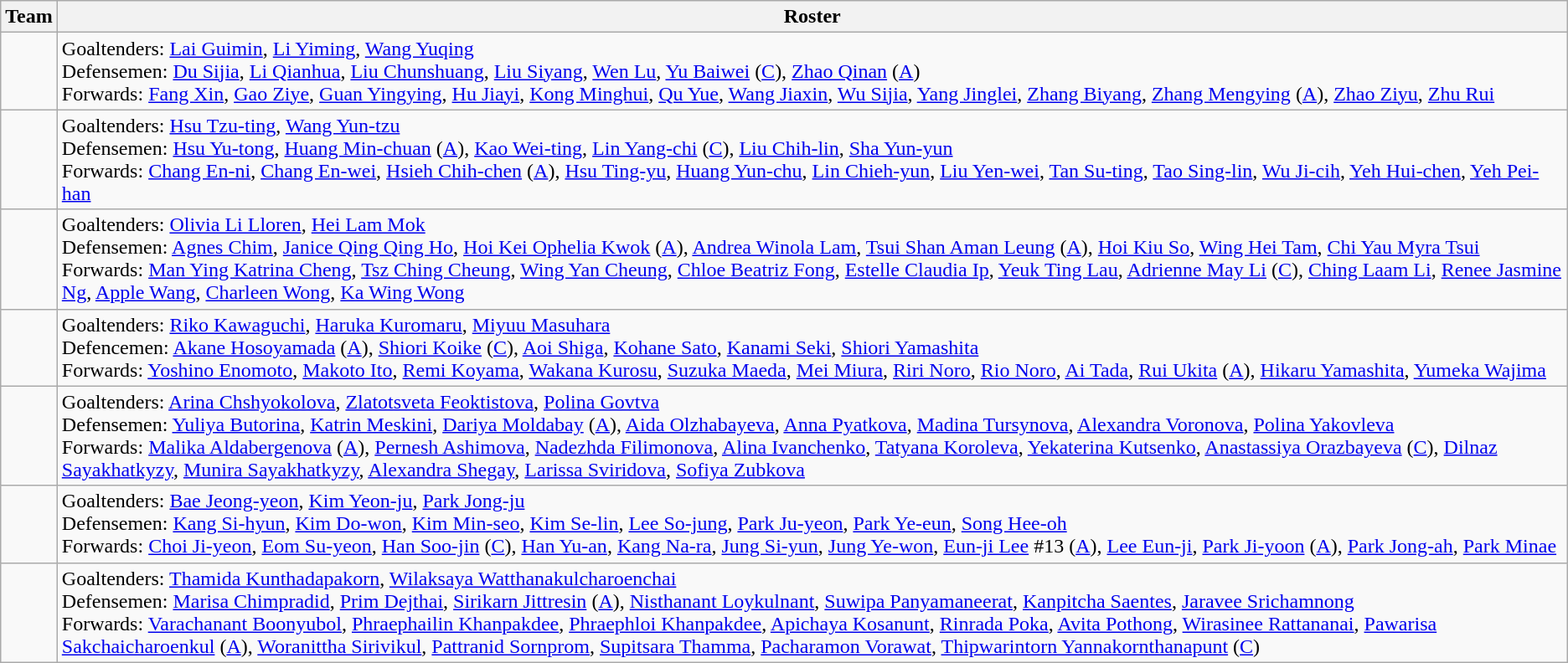<table class="wikitable">
<tr>
<th>Team</th>
<th>Roster</th>
</tr>
<tr>
<td style="white-space:nowrap;"></td>
<td style="text-size:90%">Goaltenders: <a href='#'>Lai Guimin</a>, <a href='#'>Li Yiming</a>, <a href='#'>Wang Yuqing</a><br>Defensemen: <a href='#'>Du Sijia</a>, <a href='#'>Li Qianhua</a>, <a href='#'>Liu Chunshuang</a>, <a href='#'>Liu Siyang</a>, <a href='#'>Wen Lu</a>, <a href='#'>Yu Baiwei</a> (<a href='#'>C</a>), <a href='#'>Zhao Qinan</a> (<a href='#'>A</a>)<br>Forwards: <a href='#'>Fang Xin</a>, <a href='#'>Gao Ziye</a>, <a href='#'>Guan Yingying</a>, <a href='#'>Hu Jiayi</a>, <a href='#'>Kong Minghui</a>, <a href='#'>Qu Yue</a>, <a href='#'>Wang Jiaxin</a>, <a href='#'>Wu Sijia</a>, <a href='#'>Yang Jinglei</a>, <a href='#'>Zhang Biyang</a>, <a href='#'>Zhang Mengying</a> (<a href='#'>A</a>), <a href='#'>Zhao Ziyu</a>, <a href='#'>Zhu Rui</a><br></td>
</tr>
<tr>
<td style="white-space:nowrap;"></td>
<td style="text-size:90%">Goaltenders: <a href='#'>Hsu Tzu-ting</a>, <a href='#'>Wang Yun-tzu</a><br>Defensemen: <a href='#'>Hsu Yu-tong</a>, <a href='#'>Huang Min-chuan</a> (<a href='#'>A</a>), <a href='#'>Kao Wei-ting</a>, <a href='#'>Lin Yang-chi</a> (<a href='#'>C</a>), <a href='#'>Liu Chih-lin</a>, <a href='#'>Sha Yun-yun</a><br>Forwards: <a href='#'>Chang En-ni</a>, <a href='#'>Chang En-wei</a>, <a href='#'>Hsieh Chih-chen</a> (<a href='#'>A</a>), <a href='#'>Hsu Ting-yu</a>, <a href='#'>Huang Yun-chu</a>, <a href='#'>Lin Chieh-yun</a>, <a href='#'>Liu Yen-wei</a>, <a href='#'>Tan Su-ting</a>, <a href='#'>Tao Sing-lin</a>, <a href='#'>Wu Ji-cih</a>, <a href='#'>Yeh Hui-chen</a>, <a href='#'>Yeh Pei-han</a><br></td>
</tr>
<tr>
<td style="white-space:nowrap;"></td>
<td style="text-size:90%">Goaltenders: <a href='#'>Olivia Li Lloren</a>, <a href='#'>Hei Lam Mok</a><br>Defensemen: <a href='#'>Agnes Chim</a>, <a href='#'>Janice Qing Qing Ho</a>, <a href='#'>Hoi Kei Ophelia Kwok</a> (<a href='#'>A</a>), <a href='#'>Andrea Winola Lam</a>, <a href='#'>Tsui Shan Aman Leung</a> (<a href='#'>A</a>), <a href='#'>Hoi Kiu So</a>, <a href='#'>Wing Hei Tam</a>, <a href='#'>Chi Yau Myra Tsui</a><br>Forwards: <a href='#'>Man Ying Katrina Cheng</a>, <a href='#'>Tsz Ching Cheung</a>, <a href='#'>Wing Yan Cheung</a>, <a href='#'>Chloe Beatriz Fong</a>, <a href='#'>Estelle Claudia Ip</a>, <a href='#'>Yeuk Ting Lau</a>, <a href='#'>Adrienne May Li</a> (<a href='#'>C</a>), <a href='#'>Ching Laam Li</a>, <a href='#'>Renee Jasmine Ng</a>, <a href='#'>Apple Wang</a>, <a href='#'>Charleen Wong</a>, <a href='#'>Ka Wing Wong</a><br></td>
</tr>
<tr>
<td style="white-space:nowrap;"></td>
<td style="text-size:90%">Goaltenders: <a href='#'>Riko Kawaguchi</a>, <a href='#'>Haruka Kuromaru</a>, <a href='#'>Miyuu Masuhara</a><br>Defencemen: <a href='#'>Akane Hosoyamada</a> (<a href='#'>A</a>), <a href='#'>Shiori Koike</a> (<a href='#'>C</a>), <a href='#'>Aoi Shiga</a>, <a href='#'>Kohane Sato</a>, <a href='#'>Kanami Seki</a>, <a href='#'>Shiori Yamashita</a><br>Forwards: <a href='#'>Yoshino Enomoto</a>, <a href='#'>Makoto Ito</a>, <a href='#'>Remi Koyama</a>, <a href='#'>Wakana Kurosu</a>, <a href='#'>Suzuka Maeda</a>, <a href='#'>Mei Miura</a>, <a href='#'>Riri Noro</a>, <a href='#'>Rio Noro</a>, <a href='#'>Ai Tada</a>, <a href='#'>Rui Ukita</a> (<a href='#'>A</a>), <a href='#'>Hikaru Yamashita</a>, <a href='#'>Yumeka Wajima</a><br></td>
</tr>
<tr>
<td style="white-space:nowrap;"></td>
<td style="text-size:90%">Goaltenders: <a href='#'>Arina Chshyokolova</a>, <a href='#'>Zlatotsveta Feoktistova</a>, <a href='#'>Polina Govtva</a><br>Defensemen: <a href='#'>Yuliya Butorina</a>, <a href='#'>Katrin Meskini</a>, <a href='#'>Dariya Moldabay</a> (<a href='#'>A</a>), <a href='#'>Aida Olzhabayeva</a>, <a href='#'>Anna Pyatkova</a>, <a href='#'>Madina Tursynova</a>, <a href='#'>Alexandra Voronova</a>, <a href='#'>Polina Yakovleva</a><br>Forwards: <a href='#'>Malika Aldabergenova</a> (<a href='#'>A</a>), <a href='#'>Pernesh Ashimova</a>, <a href='#'>Nadezhda Filimonova</a>, <a href='#'>Alina Ivanchenko</a>, <a href='#'>Tatyana Koroleva</a>, <a href='#'>Yekaterina Kutsenko</a>, <a href='#'>Anastassiya Orazbayeva</a> (<a href='#'>C</a>), <a href='#'>Dilnaz Sayakhatkyzy</a>, <a href='#'>Munira Sayakhatkyzy</a>, <a href='#'>Alexandra Shegay</a>, <a href='#'>Larissa Sviridova</a>, <a href='#'>Sofiya Zubkova</a><br></td>
</tr>
<tr>
<td style="white-space:nowrap;"></td>
<td style="text-size:90%">Goaltenders: <a href='#'>Bae Jeong-yeon</a>, <a href='#'>Kim Yeon-ju</a>, <a href='#'>Park Jong-ju</a><br>Defensemen: <a href='#'>Kang Si-hyun</a>, <a href='#'>Kim Do-won</a>, <a href='#'>Kim Min-seo</a>, <a href='#'>Kim Se-lin</a>, <a href='#'>Lee So-jung</a>, <a href='#'>Park Ju-yeon</a>, <a href='#'>Park Ye-eun</a>, <a href='#'>Song Hee-oh</a><br>Forwards: <a href='#'>Choi Ji-yeon</a>, <a href='#'>Eom Su-yeon</a>, <a href='#'>Han Soo-jin</a> (<a href='#'>C</a>), <a href='#'>Han Yu-an</a>, <a href='#'>Kang Na-ra</a>, <a href='#'>Jung Si-yun</a>, <a href='#'>Jung Ye-won</a>, <a href='#'>Eun-ji Lee</a> #13 (<a href='#'>A</a>), <a href='#'>Lee Eun-ji</a>, <a href='#'>Park Ji-yoon</a> (<a href='#'>A</a>), <a href='#'>Park Jong-ah</a>, <a href='#'>Park Minae</a><br></td>
</tr>
<tr>
<td style="white-space:nowrap;"></td>
<td style="text-size:90%">Goaltenders: <a href='#'>Thamida Kunthadapakorn</a>, <a href='#'>Wilaksaya Watthanakulcharoenchai</a><br>Defensemen: <a href='#'>Marisa Chimpradid</a>, <a href='#'>Prim Dejthai</a>, <a href='#'>Sirikarn Jittresin</a> (<a href='#'>A</a>), <a href='#'>Nisthanant Loykulnant</a>, <a href='#'>Suwipa Panyamaneerat</a>, <a href='#'>Kanpitcha Saentes</a>, <a href='#'>Jaravee Srichamnong</a><br>Forwards: <a href='#'>Varachanant Boonyubol</a>, <a href='#'>Phraephailin Khanpakdee</a>, <a href='#'>Phraephloi Khanpakdee</a>, <a href='#'>Apichaya Kosanunt</a>, <a href='#'>Rinrada Poka</a>, <a href='#'>Avita Pothong</a>, <a href='#'>Wirasinee Rattananai</a>, <a href='#'>Pawarisa Sakchaicharoenkul</a> (<a href='#'>A</a>), <a href='#'>Woranittha Sirivikul</a>, <a href='#'>Pattranid Sornprom</a>, <a href='#'>Supitsara Thamma</a>, <a href='#'>Pacharamon Vorawat</a>, <a href='#'>Thipwarintorn Yannakornthanapunt</a> (<a href='#'>C</a>)<br></td>
</tr>
</table>
